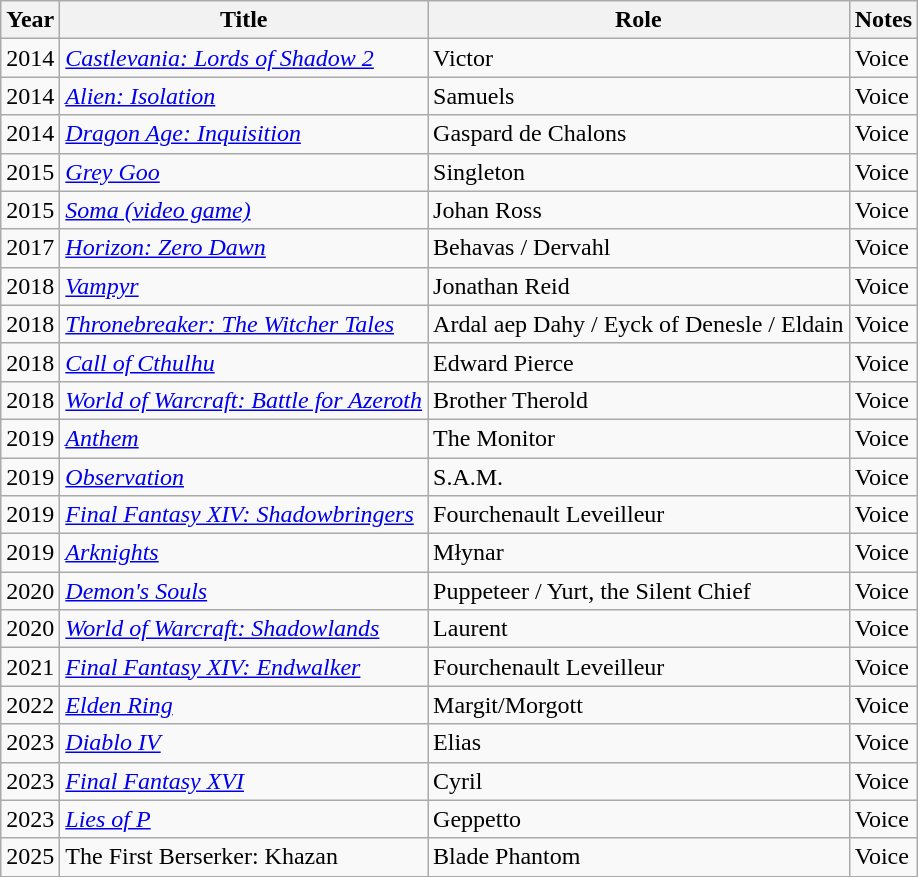<table class="wikitable plainrowheaders sortable">
<tr>
<th>Year</th>
<th>Title</th>
<th>Role</th>
<th>Notes</th>
</tr>
<tr>
<td>2014</td>
<td><em><a href='#'>Castlevania: Lords of Shadow 2</a></em></td>
<td>Victor</td>
<td>Voice</td>
</tr>
<tr>
<td>2014</td>
<td><em><a href='#'>Alien: Isolation</a></em></td>
<td>Samuels</td>
<td>Voice</td>
</tr>
<tr>
<td>2014</td>
<td><em><a href='#'>Dragon Age: Inquisition</a></em></td>
<td>Gaspard de Chalons</td>
<td>Voice</td>
</tr>
<tr>
<td>2015</td>
<td><em><a href='#'>Grey Goo</a></em></td>
<td>Singleton</td>
<td>Voice</td>
</tr>
<tr>
<td>2015</td>
<td><em><a href='#'>Soma (video game)</a></em></td>
<td>Johan Ross</td>
<td>Voice</td>
</tr>
<tr>
<td>2017</td>
<td><em><a href='#'>Horizon: Zero Dawn</a></em></td>
<td>Behavas / Dervahl</td>
<td>Voice</td>
</tr>
<tr>
<td>2018</td>
<td><em><a href='#'>Vampyr</a></em></td>
<td>Jonathan Reid</td>
<td>Voice</td>
</tr>
<tr>
<td>2018</td>
<td><em><a href='#'>Thronebreaker: The Witcher Tales</a></em></td>
<td>Ardal aep Dahy / Eyck of Denesle / Eldain</td>
<td>Voice</td>
</tr>
<tr>
<td>2018</td>
<td><em><a href='#'>Call of Cthulhu</a></em></td>
<td>Edward Pierce</td>
<td>Voice</td>
</tr>
<tr>
<td>2018</td>
<td><em><a href='#'>World of Warcraft: Battle for Azeroth</a></em></td>
<td>Brother Therold</td>
<td>Voice</td>
</tr>
<tr>
<td>2019</td>
<td><em><a href='#'>Anthem</a></em></td>
<td>The Monitor</td>
<td>Voice</td>
</tr>
<tr>
<td>2019</td>
<td><em><a href='#'>Observation</a></em></td>
<td>S.A.M.</td>
<td>Voice</td>
</tr>
<tr>
<td>2019</td>
<td><em><a href='#'>Final Fantasy XIV: Shadowbringers</a></em></td>
<td>Fourchenault Leveilleur</td>
<td>Voice</td>
</tr>
<tr>
<td>2019</td>
<td><em><a href='#'>Arknights</a></em></td>
<td>Młynar</td>
<td>Voice</td>
</tr>
<tr>
<td>2020</td>
<td><a href='#'><em>Demon's Souls</em></a></td>
<td>Puppeteer / Yurt, the Silent Chief</td>
<td>Voice</td>
</tr>
<tr>
<td>2020</td>
<td><em><a href='#'>World of Warcraft: Shadowlands</a></em></td>
<td>Laurent</td>
<td>Voice</td>
</tr>
<tr>
<td>2021</td>
<td><em><a href='#'>Final Fantasy XIV: Endwalker</a></em></td>
<td>Fourchenault Leveilleur</td>
<td>Voice</td>
</tr>
<tr>
<td>2022</td>
<td><em><a href='#'>Elden Ring</a></em></td>
<td>Margit/Morgott</td>
<td>Voice</td>
</tr>
<tr>
<td>2023</td>
<td><em><a href='#'>Diablo IV</a></em></td>
<td>Elias</td>
<td>Voice</td>
</tr>
<tr>
<td>2023</td>
<td><em><a href='#'>Final Fantasy XVI</a></em></td>
<td>Cyril</td>
<td>Voice</td>
</tr>
<tr>
<td>2023</td>
<td><em><a href='#'>Lies of P</a></em></td>
<td>Geppetto</td>
<td>Voice</td>
</tr>
<tr>
<td>2025</td>
<td>The First Berserker: Khazan</td>
<td>Blade Phantom</td>
<td>Voice</td>
</tr>
</table>
